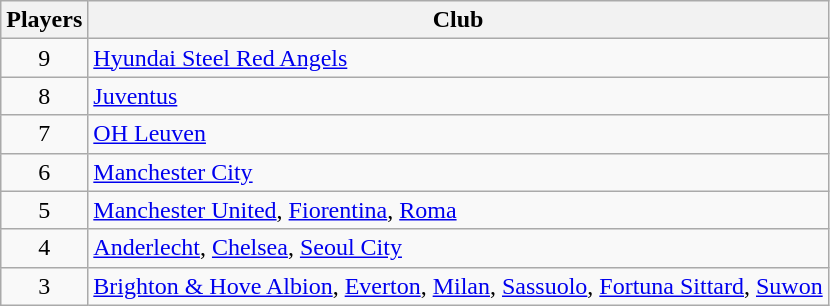<table class="wikitable">
<tr>
<th>Players</th>
<th>Club</th>
</tr>
<tr>
<td align="center">9</td>
<td> <a href='#'>Hyundai Steel Red Angels</a></td>
</tr>
<tr>
<td align="center">8</td>
<td> <a href='#'>Juventus</a></td>
</tr>
<tr>
<td align="center">7</td>
<td> <a href='#'>OH Leuven</a></td>
</tr>
<tr>
<td align="center">6</td>
<td> <a href='#'>Manchester City</a></td>
</tr>
<tr>
<td align="center">5</td>
<td> <a href='#'>Manchester United</a>,  <a href='#'>Fiorentina</a>,  <a href='#'>Roma</a></td>
</tr>
<tr>
<td align="center">4</td>
<td> <a href='#'>Anderlecht</a>,  <a href='#'>Chelsea</a>,  <a href='#'>Seoul City</a></td>
</tr>
<tr>
<td align="center">3</td>
<td> <a href='#'>Brighton & Hove Albion</a>,  <a href='#'>Everton</a>,  <a href='#'>Milan</a>,  <a href='#'>Sassuolo</a>,  <a href='#'>Fortuna Sittard</a>,  <a href='#'>Suwon</a></td>
</tr>
</table>
